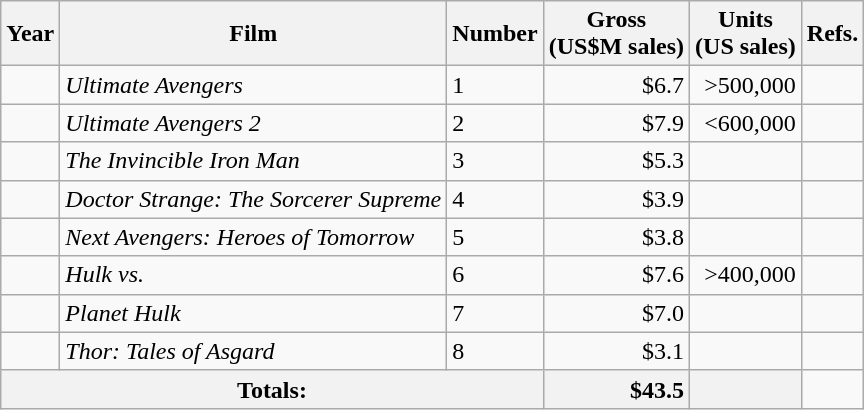<table class="wikitable sortable">
<tr>
<th>Year<br></th>
<th>Film</th>
<th>Number</th>
<th>Gross<br>(US$M sales)</th>
<th>Units<br>(US sales)</th>
<th class="unsortable">Refs.</th>
</tr>
<tr>
<td></td>
<td><em>Ultimate Avengers</em></td>
<td>1</td>
<td style="text-align:right;">$6.7</td>
<td style="text-align:right;">>500,000</td>
<td style="text-align:center;"></td>
</tr>
<tr>
<td></td>
<td><em>Ultimate Avengers 2</em></td>
<td>2</td>
<td style="text-align:right;">$7.9</td>
<td style="text-align:right;"><600,000</td>
<td style="text-align:center;"></td>
</tr>
<tr>
<td></td>
<td><em>The Invincible Iron Man</em></td>
<td>3</td>
<td style="text-align:right;">$5.3</td>
<td style="text-align:right;"></td>
<td style="text-align:center;"></td>
</tr>
<tr>
<td></td>
<td><em>Doctor Strange: The Sorcerer Supreme</em></td>
<td>4</td>
<td style="text-align:right;">$3.9</td>
<td style="text-align:right;"></td>
<td style="text-align:center;"></td>
</tr>
<tr>
<td></td>
<td><em>Next Avengers: Heroes of Tomorrow</em></td>
<td>5</td>
<td style="text-align:right;">$3.8</td>
<td style="text-align:right;"></td>
<td style="text-align:center;"></td>
</tr>
<tr>
<td></td>
<td><em>Hulk vs.</em></td>
<td>6</td>
<td style="text-align:right;">$7.6</td>
<td style="text-align:right;">>400,000</td>
<td style="text-align:center;"></td>
</tr>
<tr>
<td></td>
<td><em>Planet Hulk</em></td>
<td>7</td>
<td style="text-align:right;">$7.0</td>
<td style="text-align:right;"></td>
<td style="text-align:center;"></td>
</tr>
<tr>
<td></td>
<td><em>Thor: Tales of Asgard</em></td>
<td>8</td>
<td style="text-align:right;">$3.1</td>
<td style="text-align:right;"></td>
<td style="text-align:center;"></td>
</tr>
<tr class="sortbottom">
<td colspan="3" style="text-align:center; background:#f2f2f2;"><strong>Totals:</strong></td>
<td style="text-align:right; background:#f2f2f2;"><strong>$43.5</strong></td>
<td style="text-align:right; background:#f2f2f2;"><strong> </strong></td>
<td></td>
</tr>
</table>
